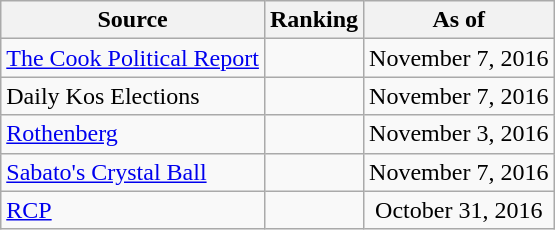<table class="wikitable" style="text-align:center">
<tr>
<th>Source</th>
<th>Ranking</th>
<th>As of</th>
</tr>
<tr>
<td align=left><a href='#'>The Cook Political Report</a></td>
<td></td>
<td>November 7, 2016</td>
</tr>
<tr>
<td align=left>Daily Kos Elections</td>
<td></td>
<td>November 7, 2016</td>
</tr>
<tr>
<td align=left><a href='#'>Rothenberg</a></td>
<td></td>
<td>November 3, 2016</td>
</tr>
<tr>
<td align=left><a href='#'>Sabato's Crystal Ball</a></td>
<td></td>
<td>November 7, 2016</td>
</tr>
<tr>
<td align="left"><a href='#'>RCP</a></td>
<td></td>
<td>October 31, 2016</td>
</tr>
</table>
